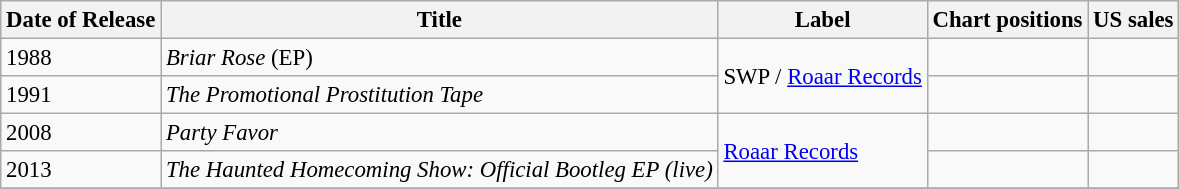<table class="wikitable" style="font-size:95%;">
<tr>
<th>Date of Release</th>
<th>Title</th>
<th>Label</th>
<th>Chart positions</th>
<th>US sales</th>
</tr>
<tr>
<td>1988</td>
<td><em>Briar Rose</em> (EP)</td>
<td rowspan="2">SWP / <a href='#'>Roaar Records</a></td>
<td align="center"></td>
<td></td>
</tr>
<tr>
<td>1991</td>
<td><em>The Promotional Prostitution Tape</em></td>
<td align="center"></td>
<td></td>
</tr>
<tr>
<td>2008</td>
<td><em>Party Favor</em></td>
<td rowspan="2"><a href='#'>Roaar Records</a></td>
<td align="center"></td>
<td></td>
</tr>
<tr>
<td>2013</td>
<td><em>The Haunted Homecoming Show: Official Bootleg EP (live)</em></td>
<td align="center"></td>
<td></td>
</tr>
<tr>
</tr>
</table>
